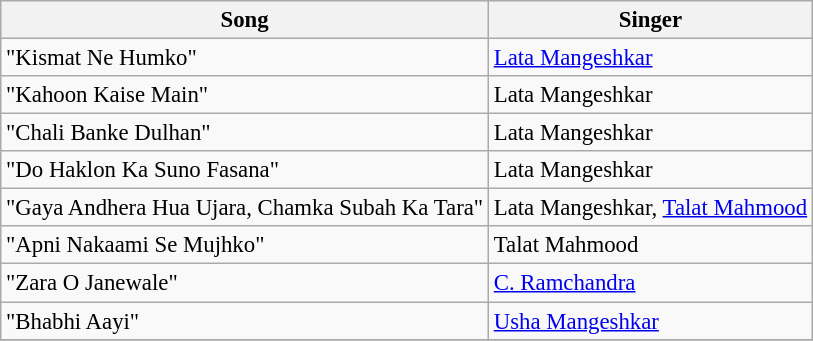<table class="wikitable" style="font-size:95%;">
<tr>
<th>Song</th>
<th>Singer</th>
</tr>
<tr>
<td>"Kismat Ne Humko"</td>
<td><a href='#'>Lata Mangeshkar</a></td>
</tr>
<tr>
<td>"Kahoon Kaise Main"</td>
<td>Lata Mangeshkar</td>
</tr>
<tr>
<td>"Chali Banke Dulhan"</td>
<td>Lata Mangeshkar</td>
</tr>
<tr>
<td>"Do Haklon Ka Suno Fasana"</td>
<td>Lata Mangeshkar</td>
</tr>
<tr>
<td>"Gaya Andhera Hua Ujara, Chamka Subah Ka Tara"</td>
<td>Lata Mangeshkar, <a href='#'>Talat Mahmood</a></td>
</tr>
<tr>
<td>"Apni Nakaami Se Mujhko"</td>
<td>Talat Mahmood</td>
</tr>
<tr>
<td>"Zara O Janewale"</td>
<td><a href='#'>C. Ramchandra</a></td>
</tr>
<tr>
<td>"Bhabhi Aayi"</td>
<td><a href='#'>Usha Mangeshkar</a></td>
</tr>
<tr>
</tr>
</table>
